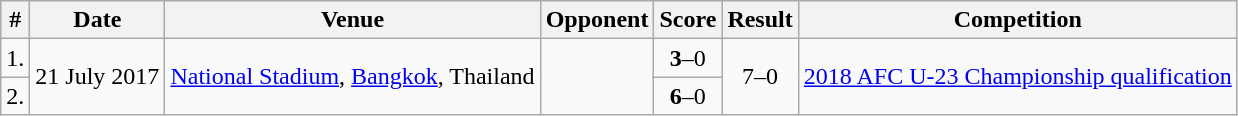<table class="wikitable">
<tr>
<th>#</th>
<th>Date</th>
<th>Venue</th>
<th>Opponent</th>
<th>Score</th>
<th>Result</th>
<th>Competition</th>
</tr>
<tr>
<td>1.</td>
<td rowspan=2>21 July 2017</td>
<td rowspan=2><a href='#'>National Stadium</a>, <a href='#'>Bangkok</a>, Thailand</td>
<td rowspan=2></td>
<td align=center><strong>3</strong>–0</td>
<td rowspan=2 align=center>7–0</td>
<td rowspan=2><a href='#'>2018 AFC U-23 Championship qualification</a></td>
</tr>
<tr>
<td>2.</td>
<td align=center><strong>6</strong>–0</td>
</tr>
</table>
